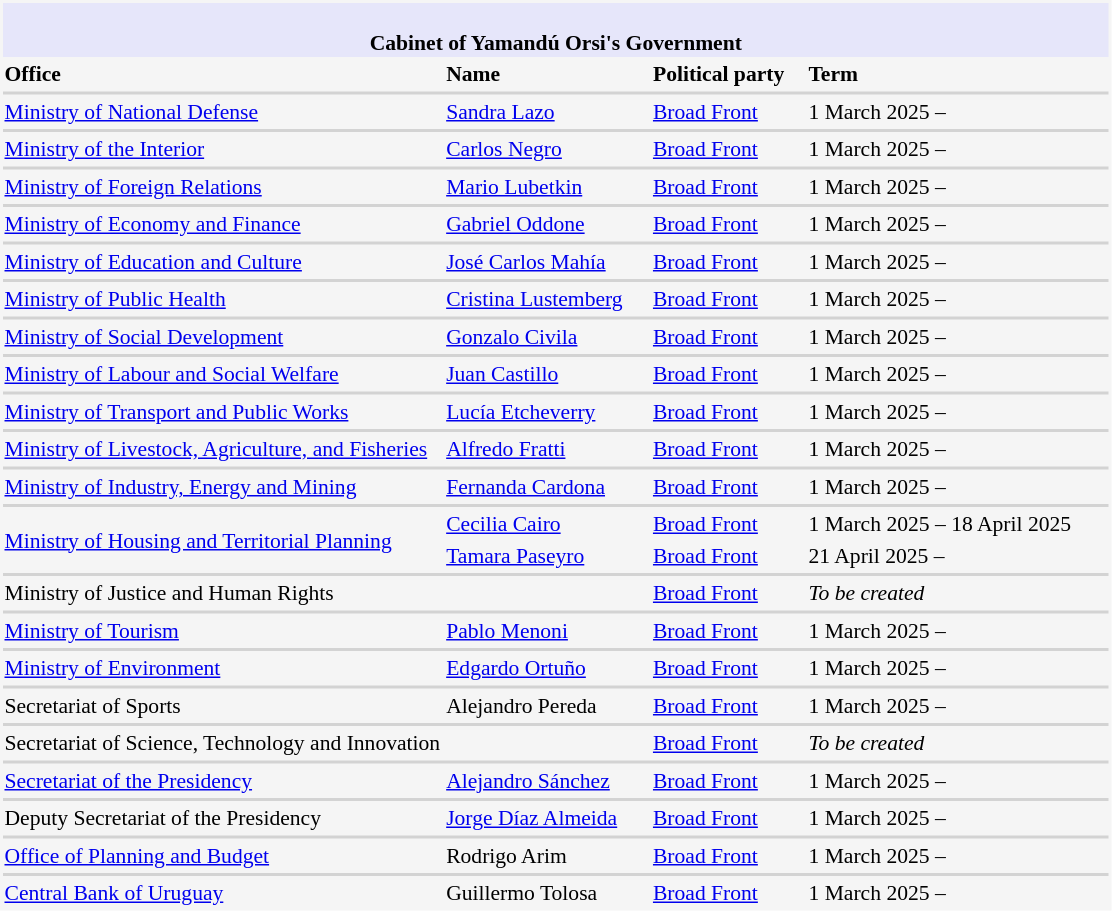<table class="toccolours" style="float:auto; font-size:90%; max-width:100%; min-width:530px; background:#f5f5f5;">
<tr>
<th colspan="4" style="background:lavender;"><div> </div>Cabinet of Yamandú Orsi's Government</th>
</tr>
<tr style="font-weight:bold;">
<td style="width:40%;">Office</td>
<td>Name</td>
<td>Political party</td>
<td>Term</td>
</tr>
<tr>
<th colspan="4" style="background:#D3D3D3;"></th>
</tr>
<tr>
<td><a href='#'>Ministry of National Defense</a></td>
<td><a href='#'>Sandra Lazo</a></td>
<td><a href='#'>Broad Front</a></td>
<td>1 March 2025 –</td>
</tr>
<tr>
<th colspan="4" style="background:#D3D3D3;"></th>
</tr>
<tr>
<td><a href='#'>Ministry of the Interior</a></td>
<td><a href='#'>Carlos Negro</a></td>
<td><a href='#'>Broad Front</a></td>
<td>1 March 2025 –</td>
</tr>
<tr>
<th colspan="4" style="background:#D3D3D3;"></th>
</tr>
<tr>
<td><a href='#'>Ministry of Foreign Relations</a></td>
<td><a href='#'>Mario Lubetkin</a></td>
<td><a href='#'>Broad Front</a></td>
<td>1 March 2025 –</td>
</tr>
<tr>
<th colspan="4" style="background:#D3D3D3;"></th>
</tr>
<tr>
<td><a href='#'>Ministry of Economy and Finance</a></td>
<td><a href='#'>Gabriel Oddone</a></td>
<td><a href='#'>Broad Front</a></td>
<td>1 March 2025 –</td>
</tr>
<tr>
<th colspan="4" style="background:#D3D3D3;"></th>
</tr>
<tr>
<td><a href='#'>Ministry of Education and Culture</a></td>
<td><a href='#'>José Carlos Mahía</a></td>
<td><a href='#'>Broad Front</a></td>
<td>1 March 2025 –</td>
</tr>
<tr>
<th colspan="4" style="background:#D3D3D3;"></th>
</tr>
<tr>
<td><a href='#'>Ministry of Public Health</a></td>
<td><a href='#'>Cristina Lustemberg</a></td>
<td><a href='#'>Broad Front</a></td>
<td>1 March 2025 –</td>
</tr>
<tr>
<th colspan="4" style="background:#D3D3D3;"></th>
</tr>
<tr>
<td><a href='#'>Ministry of Social Development</a></td>
<td><a href='#'>Gonzalo Civila</a></td>
<td><a href='#'>Broad Front</a></td>
<td>1 March 2025 –</td>
</tr>
<tr>
<th colspan="4" style="background:#D3D3D3;"></th>
</tr>
<tr>
<td><a href='#'>Ministry of Labour and Social Welfare</a></td>
<td><a href='#'>Juan Castillo</a></td>
<td><a href='#'>Broad Front</a></td>
<td>1 March 2025 –</td>
</tr>
<tr>
<th colspan="4" style="background:#D3D3D3;"></th>
</tr>
<tr>
<td><a href='#'>Ministry of Transport and Public Works</a></td>
<td><a href='#'>Lucía Etcheverry</a></td>
<td><a href='#'>Broad Front</a></td>
<td>1 March 2025 –</td>
</tr>
<tr>
<th colspan="4" style="background:#D3D3D3;"></th>
</tr>
<tr>
<td><a href='#'>Ministry of Livestock, Agriculture, and Fisheries</a></td>
<td><a href='#'>Alfredo Fratti</a></td>
<td><a href='#'>Broad Front</a></td>
<td>1 March 2025 –</td>
</tr>
<tr>
<th colspan="4" style="background:#D3D3D3;"></th>
</tr>
<tr>
<td><a href='#'>Ministry of Industry, Energy and Mining</a></td>
<td><a href='#'>Fernanda Cardona</a></td>
<td><a href='#'>Broad Front</a></td>
<td>1 March 2025 –</td>
</tr>
<tr>
<th colspan="4" style="background:#D3D3D3;"></th>
</tr>
<tr>
<td rowspan="2"><a href='#'>Ministry of Housing and Territorial Planning</a></td>
<td><a href='#'>Cecilia Cairo</a></td>
<td><a href='#'>Broad Front</a></td>
<td>1 March 2025 – 18 April 2025</td>
</tr>
<tr>
<td><a href='#'>Tamara Paseyro</a></td>
<td><a href='#'>Broad Front</a></td>
<td>21 April 2025 –</td>
</tr>
<tr>
<th colspan="4" style="background:#D3D3D3;"></th>
</tr>
<tr>
<td>Ministry of Justice and Human Rights</td>
<td></td>
<td><a href='#'>Broad Front</a></td>
<td><em>To be created</em></td>
</tr>
<tr>
<th colspan="4" style="background:#D3D3D3;"></th>
</tr>
<tr>
<td><a href='#'>Ministry of Tourism</a></td>
<td><a href='#'>Pablo Menoni</a></td>
<td><a href='#'>Broad Front</a></td>
<td>1 March 2025 –</td>
</tr>
<tr>
<th colspan="4" style="background:#D3D3D3;"></th>
</tr>
<tr>
<td><a href='#'>Ministry of Environment</a></td>
<td><a href='#'>Edgardo Ortuño</a></td>
<td><a href='#'>Broad Front</a></td>
<td>1 March 2025 –</td>
</tr>
<tr>
<th colspan="4" style="background:#D3D3D3;"></th>
</tr>
<tr>
<td>Secretariat of Sports</td>
<td>Alejandro Pereda</td>
<td><a href='#'>Broad Front</a></td>
<td>1 March 2025 –</td>
</tr>
<tr>
<th colspan="4" style="background:#D3D3D3;"></th>
</tr>
<tr>
<td>Secretariat of Science, Technology and Innovation</td>
<td></td>
<td><a href='#'>Broad Front</a></td>
<td><em>To be created</em></td>
</tr>
<tr>
<th colspan="4" style="background:#D3D3D3;"></th>
</tr>
<tr>
<td><a href='#'>Secretariat of the Presidency</a></td>
<td><a href='#'>Alejandro Sánchez</a></td>
<td><a href='#'>Broad Front</a></td>
<td>1 March 2025 –</td>
</tr>
<tr>
<th colspan="4" style="background:#D3D3D3;"></th>
</tr>
<tr>
<td>Deputy Secretariat of the Presidency</td>
<td><a href='#'>Jorge Díaz Almeida</a></td>
<td><a href='#'>Broad Front</a></td>
<td>1 March 2025 –</td>
</tr>
<tr>
<th colspan="4" style="background:#D3D3D3;"></th>
</tr>
<tr>
<td><a href='#'>Office of Planning and Budget</a></td>
<td>Rodrigo Arim</td>
<td><a href='#'>Broad Front</a></td>
<td>1 March 2025 –</td>
</tr>
<tr>
<th colspan="4" style="background:#D3D3D3;"></th>
</tr>
<tr>
<td><a href='#'>Central Bank of Uruguay</a></td>
<td>Guillermo Tolosa</td>
<td><a href='#'>Broad Front</a></td>
<td>1 March 2025 –</td>
</tr>
</table>
